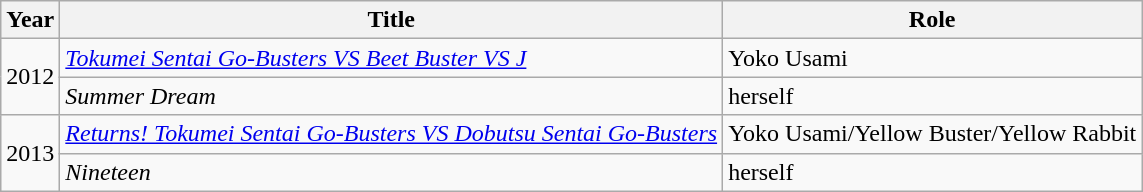<table class="wikitable">
<tr>
<th>Year</th>
<th>Title</th>
<th>Role</th>
</tr>
<tr>
<td rowspan="2">2012</td>
<td><em><a href='#'>Tokumei Sentai Go-Busters VS Beet Buster VS J</a></em></td>
<td>Yoko Usami</td>
</tr>
<tr>
<td><em>Summer Dream</em></td>
<td>herself</td>
</tr>
<tr>
<td rowspan="2">2013</td>
<td><em><a href='#'>Returns! Tokumei Sentai Go-Busters VS Dobutsu Sentai Go-Busters</a></em></td>
<td>Yoko Usami/Yellow Buster/Yellow Rabbit</td>
</tr>
<tr>
<td><em>Nineteen</em></td>
<td>herself</td>
</tr>
</table>
